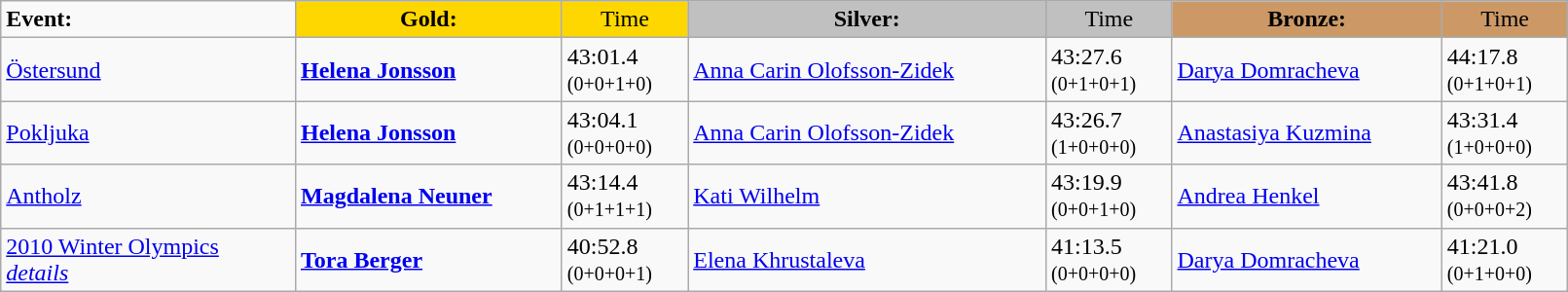<table class="wikitable" width=85%>
<tr>
<td><strong>Event:</strong></td>
<td style="text-align:center;background-color:gold;"><strong>Gold:</strong></td>
<td style="text-align:center;background-color:gold;">Time</td>
<td style="text-align:center;background-color:silver;"><strong>Silver:</strong></td>
<td style="text-align:center;background-color:silver;">Time</td>
<td style="text-align:center;background-color:#CC9966;"><strong>Bronze:</strong></td>
<td style="text-align:center;background-color:#CC9966;">Time</td>
</tr>
<tr>
<td><a href='#'>Östersund</a><br></td>
<td><strong><a href='#'>Helena Jonsson</a></strong><br><small></small></td>
<td>43:01.4<br><small>(0+0+1+0)</small></td>
<td><a href='#'>Anna Carin Olofsson-Zidek</a><br><small></small></td>
<td>43:27.6<br><small>(0+1+0+1)</small></td>
<td><a href='#'>Darya Domracheva</a><br><small></small></td>
<td>44:17.8<br><small>(0+1+0+1)</small></td>
</tr>
<tr>
<td><a href='#'>Pokljuka</a><br></td>
<td><strong><a href='#'>Helena Jonsson</a></strong><br><small></small></td>
<td>43:04.1<br><small>(0+0+0+0)</small></td>
<td><a href='#'>Anna Carin Olofsson-Zidek</a><br><small></small></td>
<td>43:26.7 <br><small>(1+0+0+0)</small></td>
<td><a href='#'>Anastasiya Kuzmina</a><br><small></small></td>
<td>43:31.4<br><small>(1+0+0+0)</small></td>
</tr>
<tr>
<td><a href='#'>Antholz</a><br></td>
<td><strong><a href='#'>Magdalena Neuner</a></strong><br><small></small></td>
<td>43:14.4	<br><small>(0+1+1+1)</small></td>
<td><a href='#'>Kati Wilhelm</a><br><small></small></td>
<td>43:19.9 <br><small>(0+0+1+0)</small></td>
<td><a href='#'>Andrea Henkel</a><br><small></small></td>
<td>43:41.8<br><small>(0+0+0+2)</small></td>
</tr>
<tr>
<td><a href='#'>2010 Winter Olympics</a><br><em><a href='#'>details</a></em></td>
<td><strong><a href='#'>Tora Berger</a></strong><br><small></small></td>
<td>40:52.8<br><small>(0+0+0+1)</small></td>
<td><a href='#'>Elena Khrustaleva</a><br><small></small></td>
<td>41:13.5<br><small>(0+0+0+0)</small></td>
<td><a href='#'>Darya Domracheva</a><br><small></small></td>
<td>41:21.0<br><small>(0+1+0+0)</small></td>
</tr>
</table>
